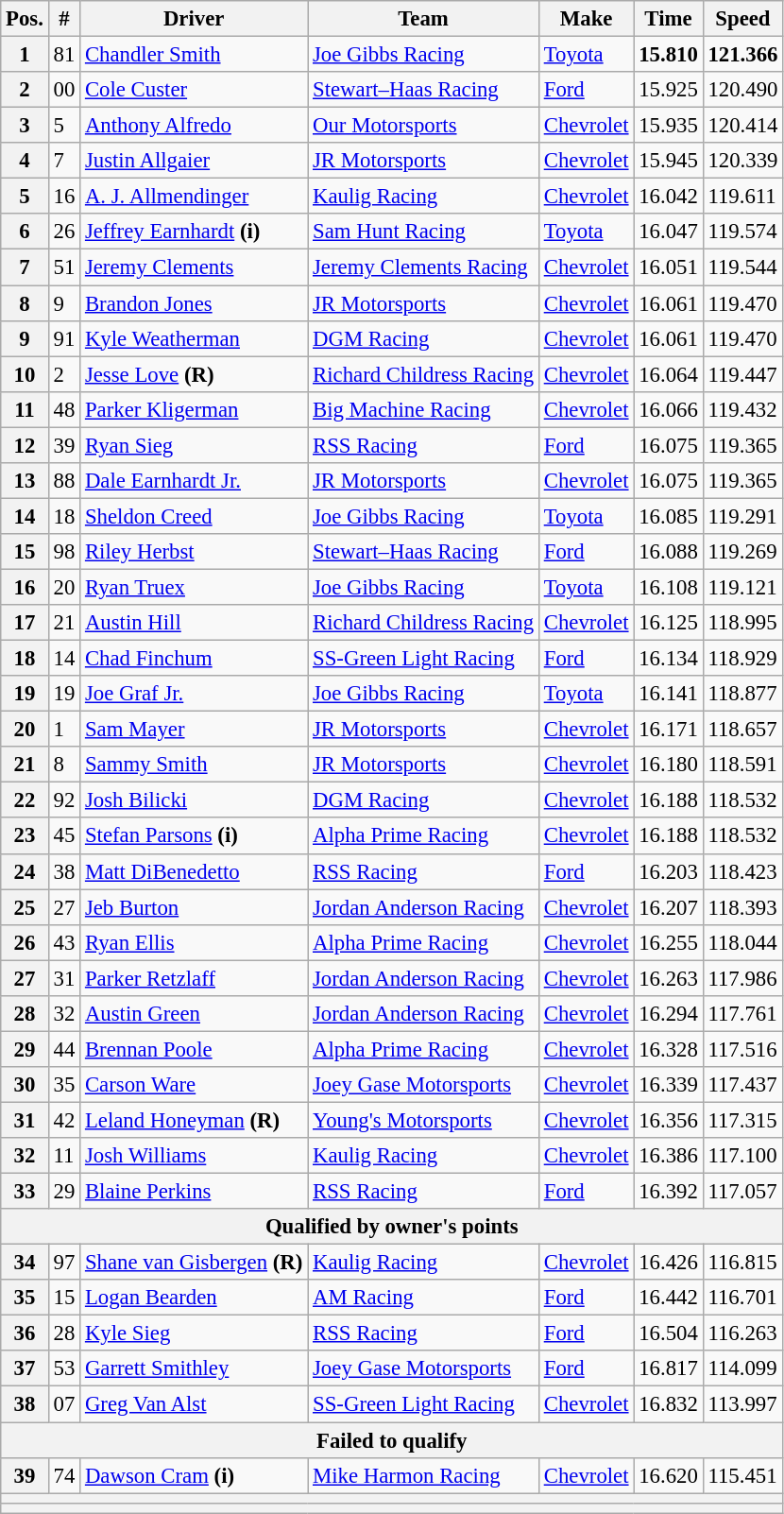<table class="wikitable" style="font-size:95%">
<tr>
<th>Pos.</th>
<th>#</th>
<th>Driver</th>
<th>Team</th>
<th>Make</th>
<th>Time</th>
<th>Speed</th>
</tr>
<tr>
<th>1</th>
<td>81</td>
<td><a href='#'>Chandler Smith</a></td>
<td><a href='#'>Joe Gibbs Racing</a></td>
<td><a href='#'>Toyota</a></td>
<td><strong>15.810</strong></td>
<td><strong>121.366</strong></td>
</tr>
<tr>
<th>2</th>
<td>00</td>
<td><a href='#'>Cole Custer</a></td>
<td><a href='#'>Stewart–Haas Racing</a></td>
<td><a href='#'>Ford</a></td>
<td>15.925</td>
<td>120.490</td>
</tr>
<tr>
<th>3</th>
<td>5</td>
<td><a href='#'>Anthony Alfredo</a></td>
<td><a href='#'>Our Motorsports</a></td>
<td><a href='#'>Chevrolet</a></td>
<td>15.935</td>
<td>120.414</td>
</tr>
<tr>
<th>4</th>
<td>7</td>
<td><a href='#'>Justin Allgaier</a></td>
<td><a href='#'>JR Motorsports</a></td>
<td><a href='#'>Chevrolet</a></td>
<td>15.945</td>
<td>120.339</td>
</tr>
<tr>
<th>5</th>
<td>16</td>
<td><a href='#'>A. J. Allmendinger</a></td>
<td><a href='#'>Kaulig Racing</a></td>
<td><a href='#'>Chevrolet</a></td>
<td>16.042</td>
<td>119.611</td>
</tr>
<tr>
<th>6</th>
<td>26</td>
<td><a href='#'>Jeffrey Earnhardt</a> <strong>(i)</strong></td>
<td><a href='#'>Sam Hunt Racing</a></td>
<td><a href='#'>Toyota</a></td>
<td>16.047</td>
<td>119.574</td>
</tr>
<tr>
<th>7</th>
<td>51</td>
<td><a href='#'>Jeremy Clements</a></td>
<td><a href='#'>Jeremy Clements Racing</a></td>
<td><a href='#'>Chevrolet</a></td>
<td>16.051</td>
<td>119.544</td>
</tr>
<tr>
<th>8</th>
<td>9</td>
<td><a href='#'>Brandon Jones</a></td>
<td><a href='#'>JR Motorsports</a></td>
<td><a href='#'>Chevrolet</a></td>
<td>16.061</td>
<td>119.470</td>
</tr>
<tr>
<th>9</th>
<td>91</td>
<td><a href='#'>Kyle Weatherman</a></td>
<td><a href='#'>DGM Racing</a></td>
<td><a href='#'>Chevrolet</a></td>
<td>16.061</td>
<td>119.470</td>
</tr>
<tr>
<th>10</th>
<td>2</td>
<td><a href='#'>Jesse Love</a> <strong>(R)</strong></td>
<td><a href='#'>Richard Childress Racing</a></td>
<td><a href='#'>Chevrolet</a></td>
<td>16.064</td>
<td>119.447</td>
</tr>
<tr>
<th>11</th>
<td>48</td>
<td><a href='#'>Parker Kligerman</a></td>
<td><a href='#'>Big Machine Racing</a></td>
<td><a href='#'>Chevrolet</a></td>
<td>16.066</td>
<td>119.432</td>
</tr>
<tr>
<th>12</th>
<td>39</td>
<td><a href='#'>Ryan Sieg</a></td>
<td><a href='#'>RSS Racing</a></td>
<td><a href='#'>Ford</a></td>
<td>16.075</td>
<td>119.365</td>
</tr>
<tr>
<th>13</th>
<td>88</td>
<td><a href='#'>Dale Earnhardt Jr.</a></td>
<td><a href='#'>JR Motorsports</a></td>
<td><a href='#'>Chevrolet</a></td>
<td>16.075</td>
<td>119.365</td>
</tr>
<tr>
<th>14</th>
<td>18</td>
<td><a href='#'>Sheldon Creed</a></td>
<td><a href='#'>Joe Gibbs Racing</a></td>
<td><a href='#'>Toyota</a></td>
<td>16.085</td>
<td>119.291</td>
</tr>
<tr>
<th>15</th>
<td>98</td>
<td><a href='#'>Riley Herbst</a></td>
<td><a href='#'>Stewart–Haas Racing</a></td>
<td><a href='#'>Ford</a></td>
<td>16.088</td>
<td>119.269</td>
</tr>
<tr>
<th>16</th>
<td>20</td>
<td><a href='#'>Ryan Truex</a></td>
<td><a href='#'>Joe Gibbs Racing</a></td>
<td><a href='#'>Toyota</a></td>
<td>16.108</td>
<td>119.121</td>
</tr>
<tr>
<th>17</th>
<td>21</td>
<td><a href='#'>Austin Hill</a></td>
<td><a href='#'>Richard Childress Racing</a></td>
<td><a href='#'>Chevrolet</a></td>
<td>16.125</td>
<td>118.995</td>
</tr>
<tr>
<th>18</th>
<td>14</td>
<td><a href='#'>Chad Finchum</a></td>
<td><a href='#'>SS-Green Light Racing</a></td>
<td><a href='#'>Ford</a></td>
<td>16.134</td>
<td>118.929</td>
</tr>
<tr>
<th>19</th>
<td>19</td>
<td><a href='#'>Joe Graf Jr.</a></td>
<td><a href='#'>Joe Gibbs Racing</a></td>
<td><a href='#'>Toyota</a></td>
<td>16.141</td>
<td>118.877</td>
</tr>
<tr>
<th>20</th>
<td>1</td>
<td><a href='#'>Sam Mayer</a></td>
<td><a href='#'>JR Motorsports</a></td>
<td><a href='#'>Chevrolet</a></td>
<td>16.171</td>
<td>118.657</td>
</tr>
<tr>
<th>21</th>
<td>8</td>
<td><a href='#'>Sammy Smith</a></td>
<td><a href='#'>JR Motorsports</a></td>
<td><a href='#'>Chevrolet</a></td>
<td>16.180</td>
<td>118.591</td>
</tr>
<tr>
<th>22</th>
<td>92</td>
<td><a href='#'>Josh Bilicki</a></td>
<td><a href='#'>DGM Racing</a></td>
<td><a href='#'>Chevrolet</a></td>
<td>16.188</td>
<td>118.532</td>
</tr>
<tr>
<th>23</th>
<td>45</td>
<td><a href='#'>Stefan Parsons</a> <strong>(i)</strong></td>
<td><a href='#'>Alpha Prime Racing</a></td>
<td><a href='#'>Chevrolet</a></td>
<td>16.188</td>
<td>118.532</td>
</tr>
<tr>
<th>24</th>
<td>38</td>
<td><a href='#'>Matt DiBenedetto</a></td>
<td><a href='#'>RSS Racing</a></td>
<td><a href='#'>Ford</a></td>
<td>16.203</td>
<td>118.423</td>
</tr>
<tr>
<th>25</th>
<td>27</td>
<td><a href='#'>Jeb Burton</a></td>
<td><a href='#'>Jordan Anderson Racing</a></td>
<td><a href='#'>Chevrolet</a></td>
<td>16.207</td>
<td>118.393</td>
</tr>
<tr>
<th>26</th>
<td>43</td>
<td><a href='#'>Ryan Ellis</a></td>
<td><a href='#'>Alpha Prime Racing</a></td>
<td><a href='#'>Chevrolet</a></td>
<td>16.255</td>
<td>118.044</td>
</tr>
<tr>
<th>27</th>
<td>31</td>
<td><a href='#'>Parker Retzlaff</a></td>
<td><a href='#'>Jordan Anderson Racing</a></td>
<td><a href='#'>Chevrolet</a></td>
<td>16.263</td>
<td>117.986</td>
</tr>
<tr>
<th>28</th>
<td>32</td>
<td><a href='#'>Austin Green</a></td>
<td><a href='#'>Jordan Anderson Racing</a></td>
<td><a href='#'>Chevrolet</a></td>
<td>16.294</td>
<td>117.761</td>
</tr>
<tr>
<th>29</th>
<td>44</td>
<td><a href='#'>Brennan Poole</a></td>
<td><a href='#'>Alpha Prime Racing</a></td>
<td><a href='#'>Chevrolet</a></td>
<td>16.328</td>
<td>117.516</td>
</tr>
<tr>
<th>30</th>
<td>35</td>
<td><a href='#'>Carson Ware</a></td>
<td><a href='#'>Joey Gase Motorsports</a></td>
<td><a href='#'>Chevrolet</a></td>
<td>16.339</td>
<td>117.437</td>
</tr>
<tr>
<th>31</th>
<td>42</td>
<td><a href='#'>Leland Honeyman</a> <strong>(R)</strong></td>
<td><a href='#'>Young's Motorsports</a></td>
<td><a href='#'>Chevrolet</a></td>
<td>16.356</td>
<td>117.315</td>
</tr>
<tr>
<th>32</th>
<td>11</td>
<td><a href='#'>Josh Williams</a></td>
<td><a href='#'>Kaulig Racing</a></td>
<td><a href='#'>Chevrolet</a></td>
<td>16.386</td>
<td>117.100</td>
</tr>
<tr>
<th>33</th>
<td>29</td>
<td><a href='#'>Blaine Perkins</a></td>
<td><a href='#'>RSS Racing</a></td>
<td><a href='#'>Ford</a></td>
<td>16.392</td>
<td>117.057</td>
</tr>
<tr>
<th colspan="7">Qualified by owner's points</th>
</tr>
<tr>
<th>34</th>
<td>97</td>
<td><a href='#'>Shane van Gisbergen</a> <strong>(R)</strong></td>
<td><a href='#'>Kaulig Racing</a></td>
<td><a href='#'>Chevrolet</a></td>
<td>16.426</td>
<td>116.815</td>
</tr>
<tr>
<th>35</th>
<td>15</td>
<td><a href='#'>Logan Bearden</a></td>
<td><a href='#'>AM Racing</a></td>
<td><a href='#'>Ford</a></td>
<td>16.442</td>
<td>116.701</td>
</tr>
<tr>
<th>36</th>
<td>28</td>
<td><a href='#'>Kyle Sieg</a></td>
<td><a href='#'>RSS Racing</a></td>
<td><a href='#'>Ford</a></td>
<td>16.504</td>
<td>116.263</td>
</tr>
<tr>
<th>37</th>
<td>53</td>
<td><a href='#'>Garrett Smithley</a></td>
<td><a href='#'>Joey Gase Motorsports</a></td>
<td><a href='#'>Ford</a></td>
<td>16.817</td>
<td>114.099</td>
</tr>
<tr>
<th>38</th>
<td>07</td>
<td><a href='#'>Greg Van Alst</a></td>
<td><a href='#'>SS-Green Light Racing</a></td>
<td><a href='#'>Chevrolet</a></td>
<td>16.832</td>
<td>113.997</td>
</tr>
<tr>
<th colspan="7">Failed to qualify</th>
</tr>
<tr>
<th>39</th>
<td>74</td>
<td><a href='#'>Dawson Cram</a> <strong>(i)</strong></td>
<td><a href='#'>Mike Harmon Racing</a></td>
<td><a href='#'>Chevrolet</a></td>
<td>16.620</td>
<td>115.451</td>
</tr>
<tr>
<th colspan="7"></th>
</tr>
<tr>
<th colspan="7"></th>
</tr>
</table>
